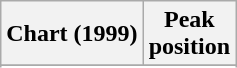<table class="wikitable sortable plainrowheaders" style="text-align:center">
<tr>
<th>Chart (1999)</th>
<th>Peak<br>position</th>
</tr>
<tr>
</tr>
<tr>
</tr>
</table>
